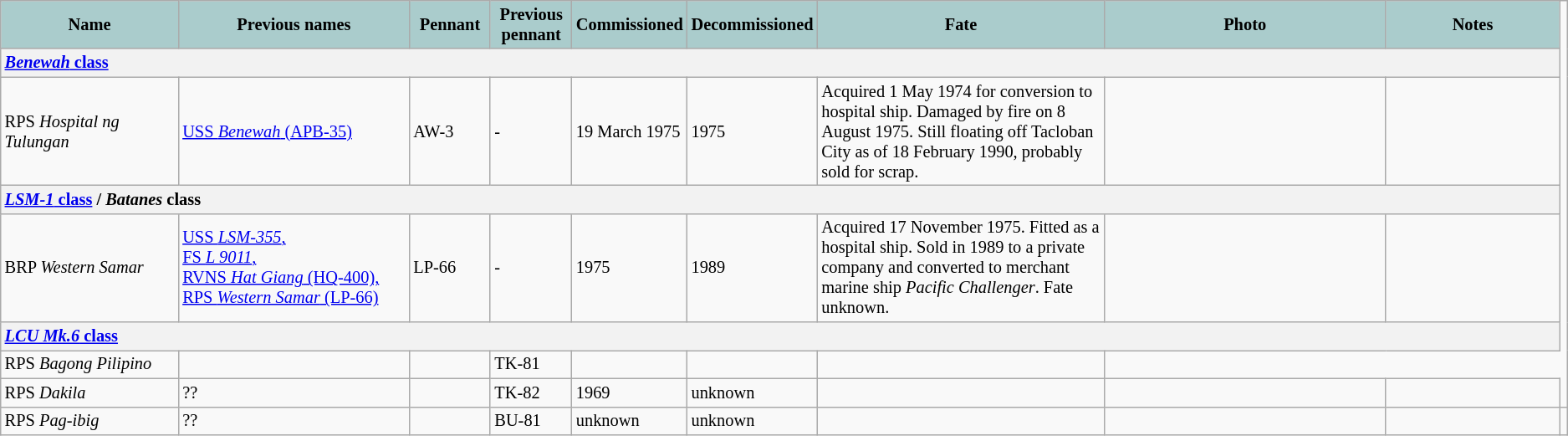<table class="wikitable" style="font-size:85%;">
<tr>
<th style="text-align: center; background: #aacccc;" width="150">Name</th>
<th style="text-align: center; background: #aacccc;" width="200">Previous names</th>
<th style="text-align: center; background: #aacccc;" width="60">Pennant</th>
<th style="text-align: center; background: #aacccc;" width="60">Previous pennant</th>
<th style="text-align: center; background: #aacccc;" width="50">Commissioned</th>
<th style="text-align: center; background: #aacccc;" width="50">Decommissioned</th>
<th style="text-align: center; background: #aacccc;" width="250">Fate</th>
<th style="text-align: center; background: #aacccc;" width="250">Photo</th>
<th style="text-align: center; background: #aacccc;" width="150">Notes</th>
</tr>
<tr>
<th style="text-align: left;" colspan="9"><a href='#'><em>Benewah</em> class</a></th>
</tr>
<tr>
<td>RPS <em>Hospital ng Tulungan</em></td>
<td><a href='#'>USS <em>Benewah</em> (APB-35)</a></td>
<td>AW-3</td>
<td>-</td>
<td>19 March 1975</td>
<td>1975</td>
<td>Acquired 1 May 1974 for conversion to hospital ship. Damaged by fire on 8 August 1975. Still floating off Tacloban City as of 18 February 1990, probably sold for scrap.</td>
<td></td>
<td></td>
</tr>
<tr>
<th style="text-align: left;" colspan="9"><a href='#'><em>LSM-1</em> class</a> / <em>Batanes</em> class</th>
</tr>
<tr>
<td>BRP <em>Western Samar</em></td>
<td><a href='#'>USS <em>LSM-355</em>,<br>FS <em>L 9011</em>,<br>RVNS <em>Hat Giang</em> (HQ-400),<br>RPS <em>Western Samar</em> (LP-66)</a></td>
<td>LP-66</td>
<td>-</td>
<td>1975</td>
<td>1989</td>
<td>Acquired 17 November 1975. Fitted as a hospital ship. Sold in 1989 to a private company and converted to merchant marine ship <em>Pacific Challenger</em>. Fate unknown.</td>
<td></td>
<td></td>
</tr>
<tr>
<th style="text-align: left;" colspan="9"><a href='#'><em>LCU Mk.6</em> class</a></th>
</tr>
<tr>
<td>RPS <em>Bagong Pilipino</em></td>
<td></td>
<td></td>
<td>TK-81</td>
<td></td>
<td></td>
<td></td>
</tr>
<tr>
<td>RPS <em>Dakila</em></td>
<td>??</td>
<td></td>
<td>TK-82</td>
<td>1969</td>
<td>unknown</td>
<td></td>
<td></td>
<td></td>
</tr>
<tr>
<td>RPS <em>Pag-ibig</em></td>
<td>??</td>
<td></td>
<td>BU-81</td>
<td>unknown</td>
<td>unknown</td>
<td></td>
<td></td>
<td></td>
<td></td>
</tr>
</table>
